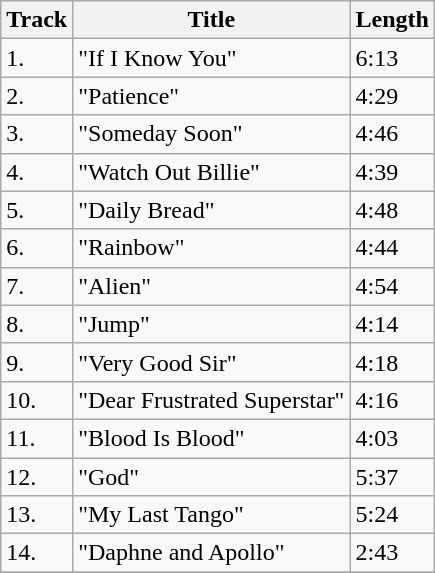<table class="wikitable">
<tr>
<th>Track</th>
<th>Title</th>
<th>Length</th>
</tr>
<tr>
<td>1.</td>
<td>"If I Know You"</td>
<td>6:13</td>
</tr>
<tr>
<td>2.</td>
<td>"Patience"</td>
<td>4:29</td>
</tr>
<tr>
<td>3.</td>
<td>"Someday Soon"</td>
<td>4:46</td>
</tr>
<tr>
<td>4.</td>
<td>"Watch Out Billie"</td>
<td>4:39</td>
</tr>
<tr>
<td>5.</td>
<td>"Daily Bread"</td>
<td>4:48</td>
</tr>
<tr>
<td>6.</td>
<td>"Rainbow"</td>
<td>4:44</td>
</tr>
<tr>
<td>7.</td>
<td>"Alien"</td>
<td>4:54</td>
</tr>
<tr>
<td>8.</td>
<td>"Jump"</td>
<td>4:14</td>
</tr>
<tr>
<td>9.</td>
<td>"Very Good Sir"</td>
<td>4:18</td>
</tr>
<tr>
<td>10.</td>
<td>"Dear Frustrated Superstar"</td>
<td>4:16</td>
</tr>
<tr>
<td>11.</td>
<td>"Blood Is Blood"</td>
<td>4:03</td>
</tr>
<tr>
<td>12.</td>
<td>"God"</td>
<td>5:37</td>
</tr>
<tr>
<td>13.</td>
<td>"My Last Tango"</td>
<td>5:24</td>
</tr>
<tr>
<td>14.</td>
<td>"Daphne and Apollo"</td>
<td>2:43</td>
</tr>
<tr>
</tr>
</table>
